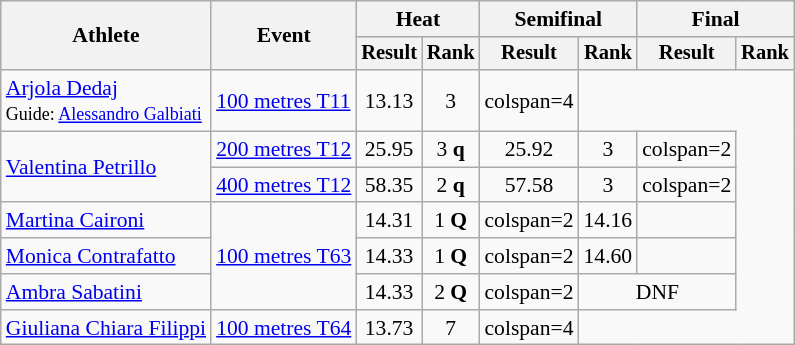<table class="wikitable" style="font-size:90%">
<tr>
<th rowspan="2">Athlete</th>
<th rowspan="2">Event</th>
<th colspan="2">Heat</th>
<th colspan="2">Semifinal</th>
<th colspan="2">Final</th>
</tr>
<tr style="font-size:95%">
<th>Result</th>
<th>Rank</th>
<th>Result</th>
<th>Rank</th>
<th>Result</th>
<th>Rank</th>
</tr>
<tr align=center>
<td align=left><a href='#'>Arjola Dedaj</a><br><small>Guide: <a href='#'>Alessandro Galbiati</a> </small></td>
<td align=left><a href='#'>100 metres T11</a></td>
<td>13.13</td>
<td>3</td>
<td>colspan=4 </td>
</tr>
<tr align=center>
<td align=left rowspan=2><a href='#'>Valentina Petrillo</a></td>
<td align=left><a href='#'>200 metres T12</a></td>
<td>25.95</td>
<td>3 <strong>q</strong></td>
<td>25.92</td>
<td>3</td>
<td>colspan=2 </td>
</tr>
<tr align=center>
<td align=left><a href='#'>400 metres T12</a></td>
<td>58.35</td>
<td>2 <strong>q</strong></td>
<td>57.58</td>
<td>3</td>
<td>colspan=2 </td>
</tr>
<tr align=center>
<td align=left><a href='#'>Martina Caironi</a></td>
<td align=left rowspan=3><a href='#'>100 metres T63</a></td>
<td>14.31</td>
<td>1 <strong>Q</strong></td>
<td>colspan=2 </td>
<td>14.16</td>
<td></td>
</tr>
<tr align=center>
<td align=left><a href='#'>Monica Contrafatto</a></td>
<td>14.33</td>
<td>1 <strong>Q</strong></td>
<td>colspan=2 </td>
<td>14.60</td>
<td></td>
</tr>
<tr align=center>
<td align=left><a href='#'>Ambra Sabatini</a></td>
<td>14.33</td>
<td>2 <strong>Q</strong></td>
<td>colspan=2 </td>
<td colspan="2">DNF</td>
</tr>
<tr align=center>
<td align=left><a href='#'>Giuliana Chiara Filippi</a></td>
<td align=left><a href='#'>100 metres T64</a></td>
<td>13.73</td>
<td>7</td>
<td>colspan=4 </td>
</tr>
</table>
